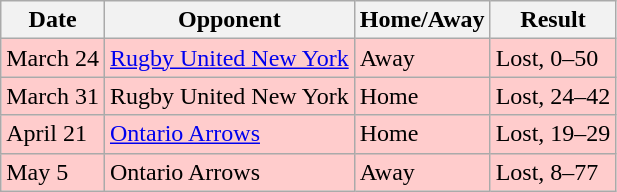<table class="wikitable">
<tr>
<th>Date</th>
<th>Opponent</th>
<th>Home/Away</th>
<th>Result</th>
</tr>
<tr style="background:#fcc;">
<td>March 24</td>
<td><a href='#'>Rugby United New York</a></td>
<td>Away</td>
<td>Lost, 0–50</td>
</tr>
<tr style="background:#fcc;">
<td>March 31</td>
<td>Rugby United New York</td>
<td>Home</td>
<td>Lost, 24–42</td>
</tr>
<tr style="background:#fcc;">
<td>April 21</td>
<td><a href='#'>Ontario Arrows</a></td>
<td>Home</td>
<td>Lost, 19–29</td>
</tr>
<tr style="background:#fcc;">
<td>May 5</td>
<td>Ontario Arrows</td>
<td>Away</td>
<td>Lost, 8–77</td>
</tr>
</table>
